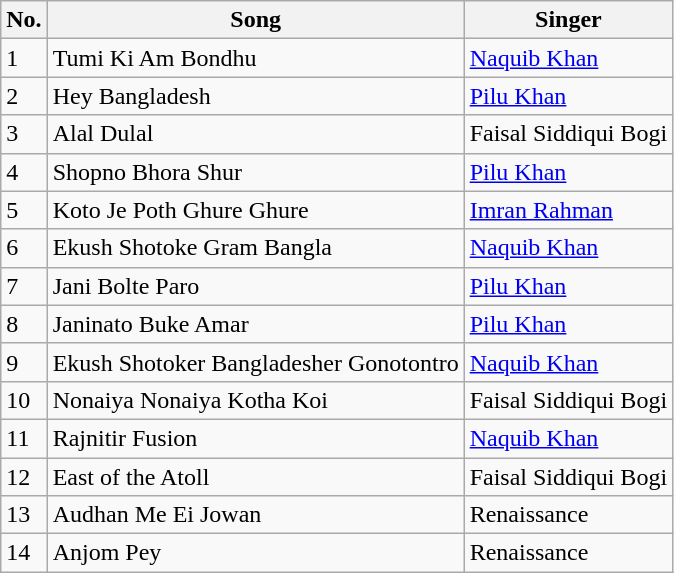<table class="wikitable">
<tr>
<th>No.</th>
<th>Song</th>
<th>Singer</th>
</tr>
<tr>
<td>1</td>
<td>Tumi Ki Am Bondhu</td>
<td><a href='#'>Naquib Khan</a></td>
</tr>
<tr>
<td>2</td>
<td>Hey Bangladesh</td>
<td><a href='#'>Pilu Khan</a></td>
</tr>
<tr>
<td>3</td>
<td>Alal Dulal</td>
<td>Faisal Siddiqui Bogi</td>
</tr>
<tr>
<td>4</td>
<td>Shopno Bhora Shur</td>
<td><a href='#'>Pilu Khan</a></td>
</tr>
<tr>
<td>5</td>
<td>Koto Je Poth Ghure Ghure</td>
<td><a href='#'>Imran Rahman</a></td>
</tr>
<tr>
<td>6</td>
<td>Ekush Shotoke Gram Bangla</td>
<td><a href='#'>Naquib Khan</a></td>
</tr>
<tr>
<td>7</td>
<td>Jani Bolte Paro</td>
<td><a href='#'>Pilu Khan</a></td>
</tr>
<tr>
<td>8</td>
<td>Janinato Buke Amar</td>
<td><a href='#'>Pilu Khan</a></td>
</tr>
<tr>
<td>9</td>
<td>Ekush Shotoker Bangladesher Gonotontro</td>
<td><a href='#'>Naquib Khan</a></td>
</tr>
<tr>
<td>10</td>
<td>Nonaiya Nonaiya Kotha Koi</td>
<td>Faisal Siddiqui Bogi</td>
</tr>
<tr>
<td>11</td>
<td>Rajnitir Fusion</td>
<td><a href='#'>Naquib Khan</a></td>
</tr>
<tr>
<td>12</td>
<td>East of the Atoll</td>
<td>Faisal Siddiqui Bogi</td>
</tr>
<tr>
<td>13</td>
<td>Audhan Me Ei Jowan</td>
<td>Renaissance</td>
</tr>
<tr>
<td>14</td>
<td>Anjom Pey</td>
<td>Renaissance</td>
</tr>
</table>
